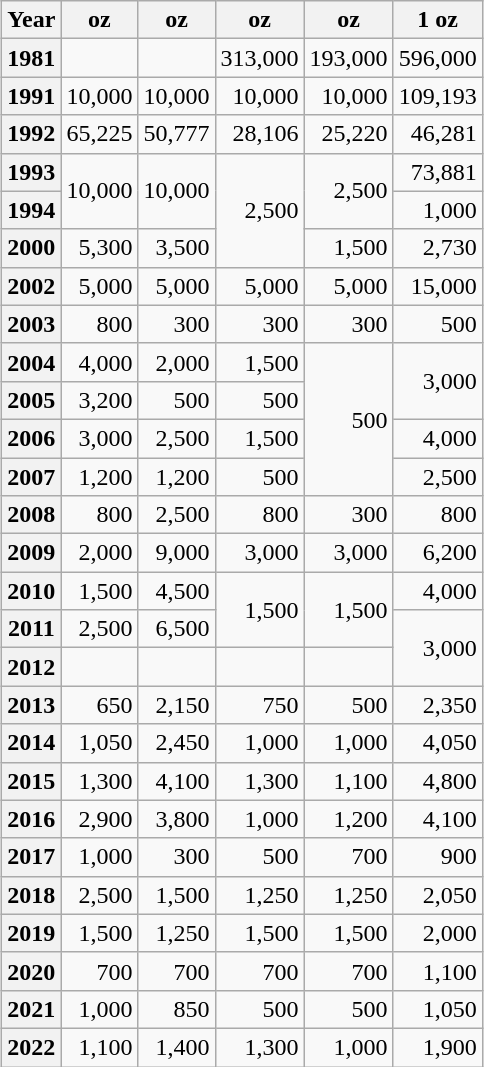<table class="wikitable sortable" style="text-align:right; margin-left:auto; margin-right:auto; border:none;">
<tr>
<th>Year</th>
<th> oz</th>
<th> oz</th>
<th> oz</th>
<th> oz</th>
<th>1 oz</th>
</tr>
<tr>
<th>1981</th>
<td></td>
<td></td>
<td>313,000</td>
<td>193,000</td>
<td>596,000</td>
</tr>
<tr>
<th>1991</th>
<td>10,000</td>
<td>10,000</td>
<td>10,000</td>
<td>10,000</td>
<td>109,193</td>
</tr>
<tr>
<th>1992</th>
<td>65,225</td>
<td>50,777</td>
<td>28,106</td>
<td>25,220</td>
<td>46,281</td>
</tr>
<tr>
<th>1993</th>
<td rowspan="2">10,000</td>
<td rowspan="2">10,000</td>
<td rowspan="3">2,500</td>
<td rowspan="2">2,500</td>
<td>73,881</td>
</tr>
<tr>
<th>1994</th>
<td>1,000</td>
</tr>
<tr>
<th>2000</th>
<td>5,300</td>
<td>3,500</td>
<td>1,500</td>
<td>2,730</td>
</tr>
<tr>
<th>2002</th>
<td>5,000</td>
<td>5,000</td>
<td>5,000</td>
<td>5,000</td>
<td>15,000</td>
</tr>
<tr>
<th>2003</th>
<td>800</td>
<td>300</td>
<td>300</td>
<td>300</td>
<td>500</td>
</tr>
<tr>
<th>2004</th>
<td>4,000</td>
<td>2,000</td>
<td>1,500</td>
<td rowspan="4">500</td>
<td rowspan="2">3,000</td>
</tr>
<tr>
<th>2005</th>
<td>3,200</td>
<td>500</td>
<td>500</td>
</tr>
<tr>
<th>2006</th>
<td>3,000</td>
<td>2,500</td>
<td>1,500</td>
<td>4,000</td>
</tr>
<tr>
<th>2007</th>
<td>1,200</td>
<td>1,200</td>
<td>500</td>
<td>2,500</td>
</tr>
<tr>
<th>2008</th>
<td>800</td>
<td>2,500</td>
<td>800</td>
<td>300</td>
<td>800</td>
</tr>
<tr>
<th>2009</th>
<td>2,000</td>
<td>9,000</td>
<td>3,000</td>
<td>3,000</td>
<td>6,200</td>
</tr>
<tr>
<th>2010</th>
<td>1,500</td>
<td>4,500</td>
<td rowspan="2">1,500</td>
<td rowspan="2">1,500</td>
<td>4,000</td>
</tr>
<tr>
<th>2011</th>
<td>2,500</td>
<td>6,500</td>
<td rowspan="2">3,000</td>
</tr>
<tr>
<th>2012</th>
<td></td>
<td></td>
<td></td>
<td></td>
</tr>
<tr>
<th>2013</th>
<td>650</td>
<td>2,150</td>
<td>750</td>
<td>500</td>
<td>2,350</td>
</tr>
<tr>
<th>2014</th>
<td>1,050</td>
<td>2,450</td>
<td>1,000</td>
<td>1,000</td>
<td>4,050</td>
</tr>
<tr>
<th>2015</th>
<td>1,300</td>
<td>4,100</td>
<td>1,300</td>
<td>1,100</td>
<td>4,800</td>
</tr>
<tr>
<th>2016</th>
<td>2,900</td>
<td>3,800</td>
<td>1,000</td>
<td>1,200</td>
<td>4,100</td>
</tr>
<tr>
<th>2017</th>
<td>1,000</td>
<td>300</td>
<td>500</td>
<td>700</td>
<td>900</td>
</tr>
<tr>
<th>2018</th>
<td>2,500</td>
<td>1,500</td>
<td>1,250</td>
<td>1,250</td>
<td>2,050</td>
</tr>
<tr>
<th>2019</th>
<td>1,500</td>
<td>1,250</td>
<td>1,500</td>
<td>1,500</td>
<td>2,000</td>
</tr>
<tr>
<th>2020</th>
<td>700</td>
<td>700</td>
<td>700</td>
<td>700</td>
<td>1,100</td>
</tr>
<tr>
<th>2021</th>
<td>1,000</td>
<td>850</td>
<td>500</td>
<td>500</td>
<td>1,050</td>
</tr>
<tr>
<th>2022</th>
<td>1,100</td>
<td>1,400</td>
<td>1,300</td>
<td>1,000</td>
<td>1,900</td>
</tr>
</table>
